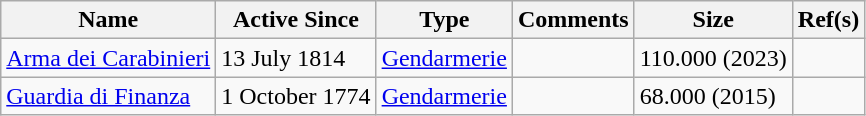<table class="wikitable plainrowheaders">
<tr>
<th scope="col">Name</th>
<th scope="col">Active Since</th>
<th scope="col">Type</th>
<th scope="col">Comments</th>
<th scope="col">Size</th>
<th scope="col">Ref(s)</th>
</tr>
<tr>
<td><a href='#'>Arma dei Carabinieri</a></td>
<td>13 July 1814</td>
<td><a href='#'>Gendarmerie</a></td>
<td></td>
<td>110.000 (2023)</td>
<td></td>
</tr>
<tr>
<td><a href='#'>Guardia di Finanza</a></td>
<td>1 October 1774</td>
<td><a href='#'>Gendarmerie</a></td>
<td></td>
<td>68.000 (2015)</td>
<td></td>
</tr>
</table>
